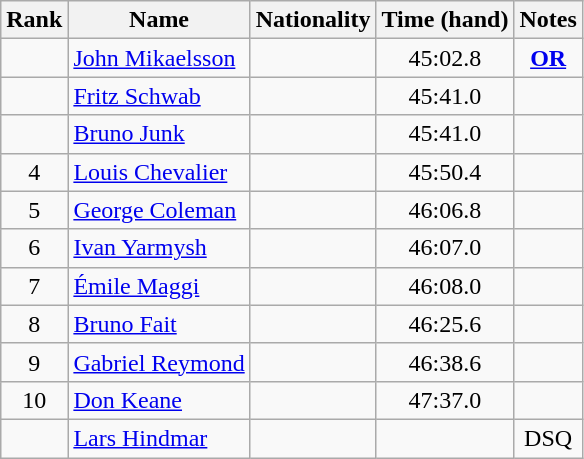<table class="wikitable sortable" style="text-align:center">
<tr>
<th>Rank</th>
<th>Name</th>
<th>Nationality</th>
<th>Time (hand)</th>
<th>Notes</th>
</tr>
<tr>
<td></td>
<td align=left><a href='#'>John Mikaelsson</a></td>
<td align=left></td>
<td>45:02.8</td>
<td><strong><a href='#'>OR</a></strong></td>
</tr>
<tr>
<td></td>
<td align=left><a href='#'>Fritz Schwab</a></td>
<td align=left></td>
<td>45:41.0</td>
<td></td>
</tr>
<tr>
<td></td>
<td align=left><a href='#'>Bruno Junk</a></td>
<td align=left></td>
<td>45:41.0</td>
<td></td>
</tr>
<tr>
<td>4</td>
<td align=left><a href='#'>Louis Chevalier</a></td>
<td align=left></td>
<td>45:50.4</td>
<td></td>
</tr>
<tr>
<td>5</td>
<td align=left><a href='#'>George Coleman</a></td>
<td align=left></td>
<td>46:06.8</td>
<td></td>
</tr>
<tr>
<td>6</td>
<td align=left><a href='#'>Ivan Yarmysh</a></td>
<td align=left></td>
<td>46:07.0</td>
<td></td>
</tr>
<tr>
<td>7</td>
<td align=left><a href='#'>Émile Maggi</a></td>
<td align=left></td>
<td>46:08.0</td>
<td></td>
</tr>
<tr>
<td>8</td>
<td align=left><a href='#'>Bruno Fait</a></td>
<td align=left></td>
<td>46:25.6</td>
<td></td>
</tr>
<tr>
<td>9</td>
<td align=left><a href='#'>Gabriel Reymond</a></td>
<td align=left></td>
<td>46:38.6</td>
<td></td>
</tr>
<tr>
<td>10</td>
<td align=left><a href='#'>Don Keane</a></td>
<td align=left></td>
<td>47:37.0</td>
<td></td>
</tr>
<tr>
<td></td>
<td align=left><a href='#'>Lars Hindmar</a></td>
<td align=left></td>
<td></td>
<td>DSQ</td>
</tr>
</table>
